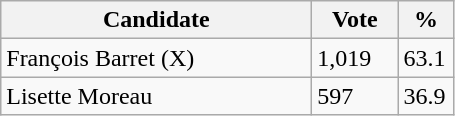<table class="wikitable">
<tr>
<th bgcolor="#DDDDFF" width="200px">Candidate</th>
<th bgcolor="#DDDDFF" width="50px">Vote</th>
<th bgcolor="#DDDDFF" width="30px">%</th>
</tr>
<tr>
<td>François Barret (X)</td>
<td>1,019</td>
<td>63.1</td>
</tr>
<tr>
<td>Lisette Moreau</td>
<td>597</td>
<td>36.9</td>
</tr>
</table>
